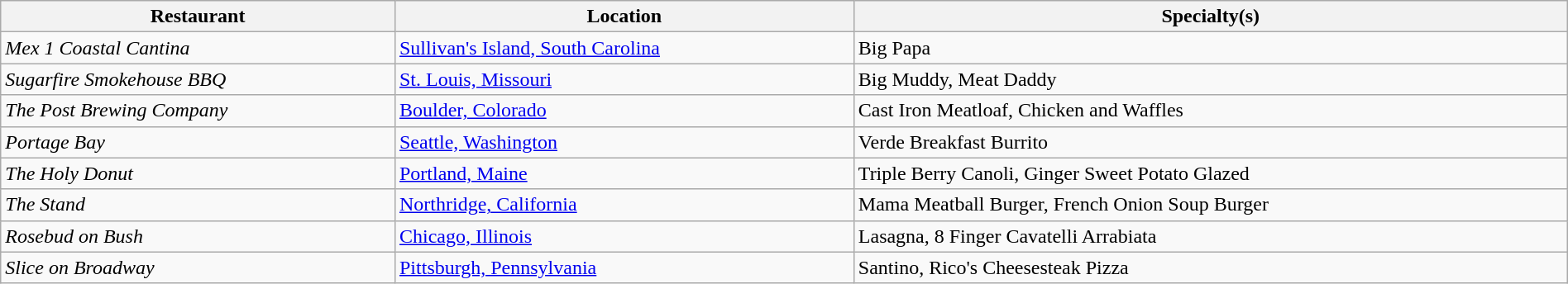<table class="wikitable" style="width:100%;">
<tr>
<th>Restaurant</th>
<th>Location</th>
<th>Specialty(s)</th>
</tr>
<tr>
<td><em>Mex 1 Coastal Cantina</em></td>
<td><a href='#'>Sullivan's Island, South Carolina</a></td>
<td>Big Papa</td>
</tr>
<tr>
<td><em>Sugarfire Smokehouse BBQ</em></td>
<td><a href='#'>St. Louis, Missouri</a></td>
<td>Big Muddy, Meat Daddy</td>
</tr>
<tr>
<td><em>The Post Brewing Company</em></td>
<td><a href='#'>Boulder, Colorado</a></td>
<td>Cast Iron Meatloaf, Chicken and Waffles</td>
</tr>
<tr>
<td><em>Portage Bay</em></td>
<td><a href='#'>Seattle, Washington</a></td>
<td>Verde Breakfast Burrito</td>
</tr>
<tr>
<td><em>The Holy Donut</em></td>
<td><a href='#'>Portland, Maine</a></td>
<td>Triple Berry Canoli, Ginger Sweet Potato Glazed</td>
</tr>
<tr>
<td><em>The Stand</em></td>
<td><a href='#'>Northridge, California</a></td>
<td>Mama Meatball Burger, French Onion Soup Burger</td>
</tr>
<tr>
<td><em>Rosebud on Bush</em></td>
<td><a href='#'>Chicago, Illinois</a></td>
<td>Lasagna, 8 Finger Cavatelli Arrabiata</td>
</tr>
<tr>
<td><em>Slice on Broadway</em></td>
<td><a href='#'>Pittsburgh, Pennsylvania</a></td>
<td>Santino, Rico's Cheesesteak Pizza</td>
</tr>
</table>
